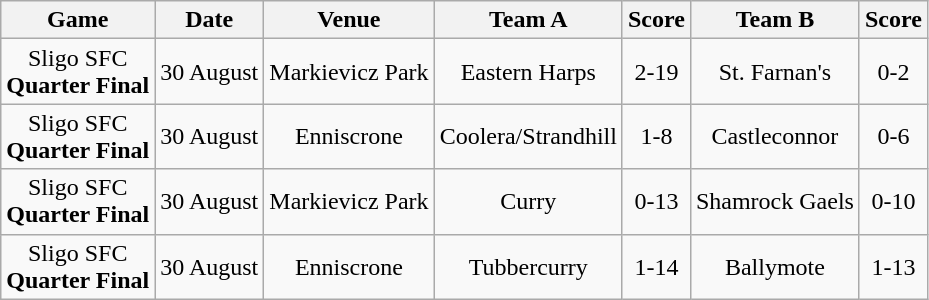<table class="wikitable">
<tr>
<th>Game</th>
<th>Date</th>
<th>Venue</th>
<th>Team A</th>
<th>Score</th>
<th>Team B</th>
<th>Score</th>
</tr>
<tr align="center">
<td>Sligo SFC<br><strong>Quarter Final</strong></td>
<td>30 August</td>
<td>Markievicz Park</td>
<td>Eastern Harps</td>
<td>2-19</td>
<td>St. Farnan's</td>
<td>0-2</td>
</tr>
<tr align="center">
<td>Sligo SFC<br><strong>Quarter Final</strong></td>
<td>30 August</td>
<td>Enniscrone</td>
<td>Coolera/Strandhill</td>
<td>1-8</td>
<td>Castleconnor</td>
<td>0-6</td>
</tr>
<tr align="center">
<td>Sligo SFC<br><strong>Quarter Final</strong></td>
<td>30 August</td>
<td>Markievicz Park</td>
<td>Curry</td>
<td>0-13</td>
<td>Shamrock Gaels</td>
<td>0-10</td>
</tr>
<tr align="center">
<td>Sligo SFC<br><strong>Quarter Final</strong></td>
<td>30 August</td>
<td>Enniscrone</td>
<td>Tubbercurry</td>
<td>1-14</td>
<td>Ballymote</td>
<td>1-13</td>
</tr>
</table>
